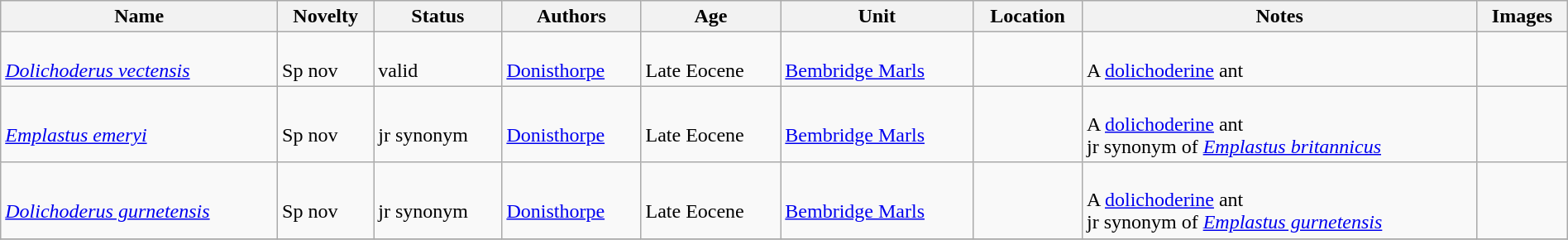<table class="wikitable sortable" align="center" width="100%">
<tr>
<th>Name</th>
<th>Novelty</th>
<th>Status</th>
<th>Authors</th>
<th>Age</th>
<th>Unit</th>
<th>Location</th>
<th>Notes</th>
<th>Images</th>
</tr>
<tr>
<td><br><em><a href='#'>Dolichoderus vectensis</a></em></td>
<td><br>Sp nov</td>
<td><br>valid</td>
<td><br><a href='#'>Donisthorpe</a></td>
<td><br>Late Eocene</td>
<td><br><a href='#'>Bembridge Marls</a></td>
<td><br></td>
<td><br>A <a href='#'>dolichoderine</a> ant</td>
<td><br></td>
</tr>
<tr>
<td><br><em><a href='#'>Emplastus emeryi</a></em></td>
<td><br>Sp nov</td>
<td><br>jr synonym</td>
<td><br><a href='#'>Donisthorpe</a></td>
<td><br>Late Eocene</td>
<td><br><a href='#'>Bembridge Marls</a></td>
<td><br></td>
<td><br>A <a href='#'>dolichoderine</a> ant<br>jr synonym of <em><a href='#'>Emplastus britannicus</a></em></td>
<td><br></td>
</tr>
<tr>
<td><br><em><a href='#'>Dolichoderus gurnetensis</a></em></td>
<td><br>Sp nov</td>
<td><br>jr synonym</td>
<td><br><a href='#'>Donisthorpe</a></td>
<td><br>Late Eocene</td>
<td><br><a href='#'>Bembridge Marls</a></td>
<td><br></td>
<td><br>A <a href='#'>dolichoderine</a> ant<br>jr synonym of <em><a href='#'>Emplastus gurnetensis</a></em></td>
<td><br></td>
</tr>
<tr>
</tr>
</table>
